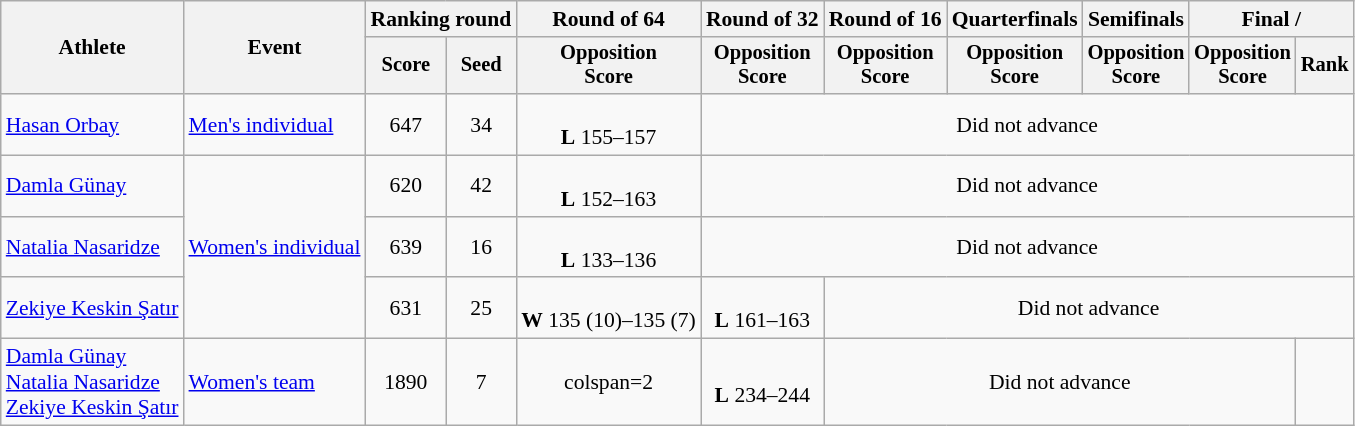<table class="wikitable" style="font-size:90%">
<tr>
<th rowspan="2">Athlete</th>
<th rowspan="2">Event</th>
<th colspan="2">Ranking round</th>
<th>Round of 64</th>
<th>Round of 32</th>
<th>Round of 16</th>
<th>Quarterfinals</th>
<th>Semifinals</th>
<th colspan="2">Final / </th>
</tr>
<tr style="font-size:95%">
<th>Score</th>
<th>Seed</th>
<th>Opposition<br>Score</th>
<th>Opposition<br>Score</th>
<th>Opposition<br>Score</th>
<th>Opposition<br>Score</th>
<th>Opposition<br>Score</th>
<th>Opposition<br>Score</th>
<th>Rank</th>
</tr>
<tr align=center>
<td align=left><a href='#'>Hasan Orbay</a></td>
<td align=left><a href='#'>Men's individual</a></td>
<td>647</td>
<td>34</td>
<td><br><strong>L</strong> 155–157</td>
<td colspan=6>Did not advance</td>
</tr>
<tr align=center>
<td align=left><a href='#'>Damla Günay</a></td>
<td align=left rowspan=3><a href='#'>Women's individual</a></td>
<td>620</td>
<td>42</td>
<td><br><strong>L</strong> 152–163</td>
<td colspan=6>Did not advance</td>
</tr>
<tr align=center>
<td align=left><a href='#'>Natalia Nasaridze</a></td>
<td>639</td>
<td>16</td>
<td><br><strong>L</strong> 133–136</td>
<td colspan=6>Did not advance</td>
</tr>
<tr align=center>
<td align=left><a href='#'>Zekiye Keskin Şatır</a></td>
<td>631</td>
<td>25</td>
<td><br><strong>W</strong> 135 (10)–135 (7)</td>
<td><br><strong>L</strong> 161–163</td>
<td colspan=5>Did not advance</td>
</tr>
<tr align=center>
<td align=left><a href='#'>Damla Günay</a><br><a href='#'>Natalia Nasaridze</a><br><a href='#'>Zekiye Keskin Şatır</a></td>
<td align=left><a href='#'>Women's team</a></td>
<td>1890</td>
<td>7</td>
<td>colspan=2 </td>
<td><br><strong>L</strong> 234–244</td>
<td colspan=4>Did not advance</td>
</tr>
</table>
